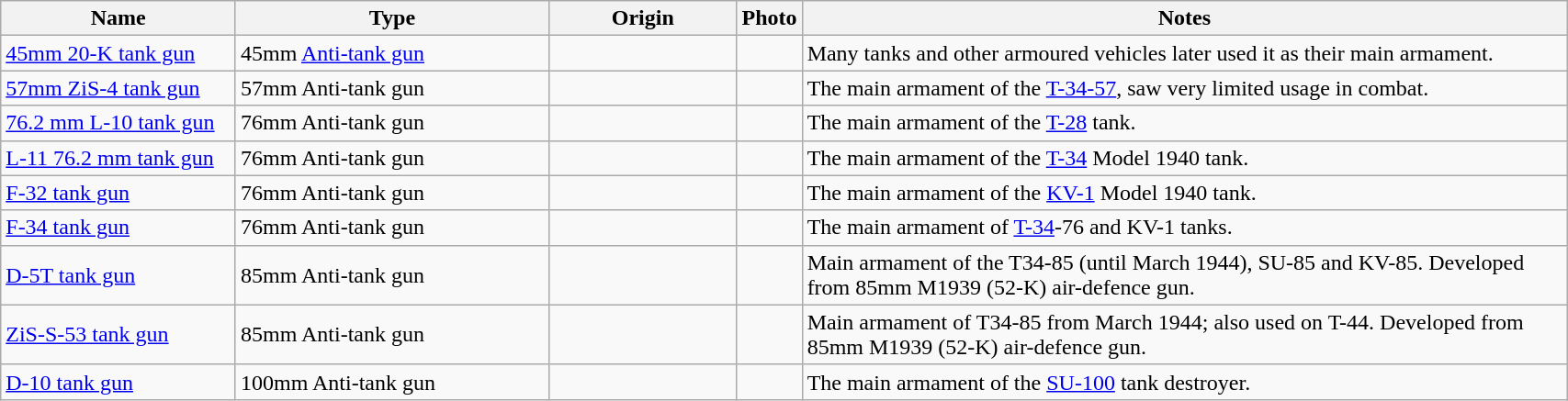<table class="wikitable" style="width:90%;">
<tr>
<th style="width:15%;">Name</th>
<th style="width:20%;">Type</th>
<th style="width:12%;">Origin</th>
<th>Photo</th>
<th>Notes</th>
</tr>
<tr>
<td><a href='#'>45mm 20-K tank gun</a></td>
<td>45mm <a href='#'>Anti-tank gun</a></td>
<td></td>
<td></td>
<td>Many tanks and other armoured vehicles later used it as their main armament.</td>
</tr>
<tr>
<td><a href='#'>57mm ZiS-4 tank gun</a></td>
<td>57mm Anti-tank gun</td>
<td></td>
<td></td>
<td>The main armament of the <a href='#'>T-34-57</a>, saw very limited usage in combat.</td>
</tr>
<tr>
<td><a href='#'>76.2 mm L-10 tank gun</a></td>
<td>76mm Anti-tank gun</td>
<td></td>
<td></td>
<td>The main armament of the <a href='#'>T-28</a> tank.</td>
</tr>
<tr>
<td><a href='#'>L-11 76.2 mm tank gun</a></td>
<td>76mm Anti-tank gun</td>
<td></td>
<td></td>
<td>The main armament of the <a href='#'>T-34</a> Model 1940 tank.</td>
</tr>
<tr>
<td><a href='#'>F-32 tank gun</a></td>
<td>76mm Anti-tank gun</td>
<td></td>
<td></td>
<td>The main armament of the <a href='#'>KV-1</a> Model 1940 tank.</td>
</tr>
<tr>
<td><a href='#'>F-34 tank gun</a></td>
<td>76mm Anti-tank gun</td>
<td></td>
<td></td>
<td>The main armament of <a href='#'>T-34</a>-76 and KV-1 tanks.</td>
</tr>
<tr>
<td><a href='#'>D-5T tank gun</a></td>
<td>85mm Anti-tank gun</td>
<td></td>
<td></td>
<td>Main armament of the T34-85 (until March 1944), SU-85 and KV-85. Developed from 85mm M1939 (52-K) air-defence gun.</td>
</tr>
<tr>
<td><a href='#'>ZiS-S-53 tank gun</a></td>
<td>85mm Anti-tank gun</td>
<td></td>
<td></td>
<td>Main armament of T34-85 from March 1944; also used on T-44. Developed from 85mm M1939 (52-K) air-defence gun.</td>
</tr>
<tr>
<td><a href='#'>D-10 tank gun</a></td>
<td>100mm Anti-tank gun</td>
<td></td>
<td></td>
<td>The main armament of the <a href='#'>SU-100</a> tank destroyer.</td>
</tr>
</table>
